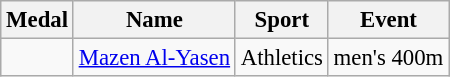<table class="wikitable sortable" style="font-size: 95%;">
<tr>
<th>Medal</th>
<th>Name</th>
<th>Sport</th>
<th>Event</th>
</tr>
<tr>
<td></td>
<td><a href='#'>Mazen Al-Yasen</a></td>
<td>Athletics</td>
<td>men's 400m</td>
</tr>
</table>
